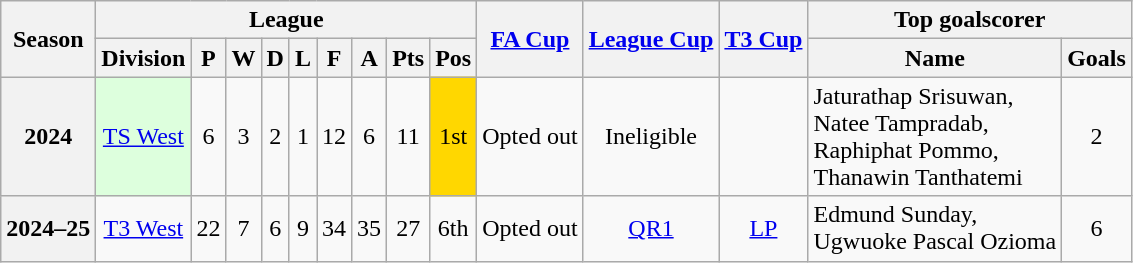<table class="wikitable" style="text-align: center">
<tr>
<th rowspan=2>Season</th>
<th colspan=9>League</th>
<th rowspan=2><a href='#'>FA Cup</a></th>
<th rowspan=2><a href='#'>League Cup</a></th>
<th rowspan=2><a href='#'>T3 Cup</a></th>
<th colspan=2>Top goalscorer</th>
</tr>
<tr>
<th>Division</th>
<th>P</th>
<th>W</th>
<th>D</th>
<th>L</th>
<th>F</th>
<th>A</th>
<th>Pts</th>
<th>Pos</th>
<th>Name</th>
<th>Goals</th>
</tr>
<tr>
<th>2024</th>
<td bgcolor="#DDFFDD"><a href='#'>TS West</a></td>
<td>6</td>
<td>3</td>
<td>2</td>
<td>1</td>
<td>12</td>
<td>6</td>
<td>11</td>
<td bgcolor=gold>1st</td>
<td>Opted out</td>
<td>Ineligible</td>
<td></td>
<td align="left"> Jaturathap Srisuwan,<br> Natee Tampradab,<br> Raphiphat Pommo,<br> Thanawin Tanthatemi</td>
<td>2</td>
</tr>
<tr>
<th>2024–25</th>
<td><a href='#'>T3 West</a></td>
<td>22</td>
<td>7</td>
<td>6</td>
<td>9</td>
<td>34</td>
<td>35</td>
<td>27</td>
<td>6th</td>
<td>Opted out</td>
<td><a href='#'>QR1</a></td>
<td><a href='#'>LP</a></td>
<td align="left"> Edmund Sunday,<br> Ugwuoke Pascal Ozioma</td>
<td>6</td>
</tr>
</table>
